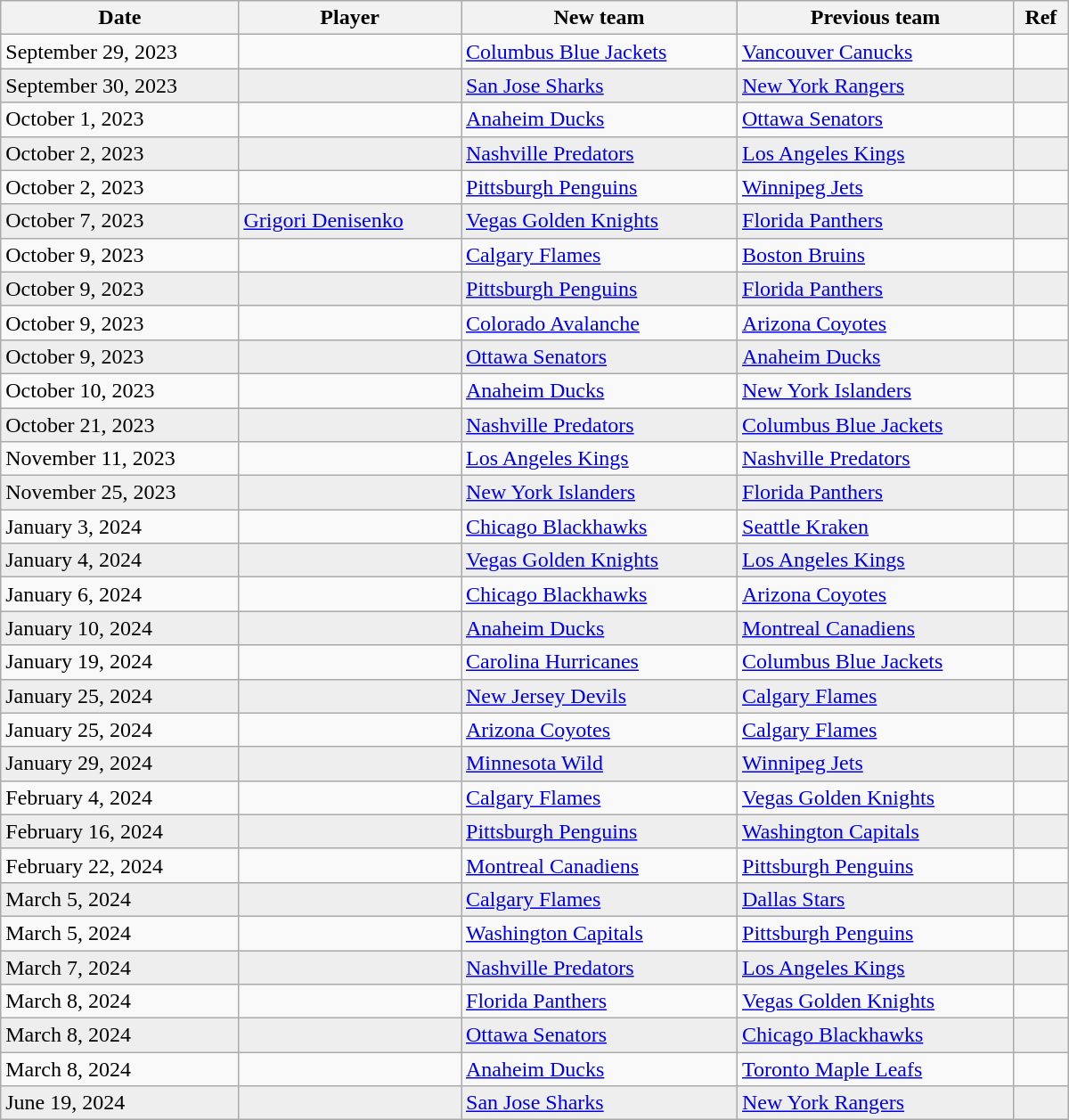<table class="wikitable sortable" style="border:1px solid #999999; width:800px;">
<tr>
<th>Date</th>
<th>Player</th>
<th>New team</th>
<th>Previous team</th>
<th>Ref</th>
</tr>
<tr>
<td>September 29, 2023</td>
<td></td>
<td><a href='#'>Columbus Blue Jackets</a></td>
<td><a href='#'>Vancouver Canucks</a></td>
<td></td>
</tr>
<tr bgcolor="eeeeee">
<td>September 30, 2023</td>
<td></td>
<td><a href='#'>San Jose Sharks</a></td>
<td><a href='#'>New York Rangers</a></td>
<td></td>
</tr>
<tr>
<td>October 1, 2023</td>
<td></td>
<td><a href='#'>Anaheim Ducks</a></td>
<td><a href='#'>Ottawa Senators</a></td>
<td></td>
</tr>
<tr bgcolor="eeeeee">
<td>October 2, 2023</td>
<td></td>
<td><a href='#'>Nashville Predators</a></td>
<td><a href='#'>Los Angeles Kings</a></td>
<td></td>
</tr>
<tr>
<td>October 2, 2023</td>
<td></td>
<td><a href='#'>Pittsburgh Penguins</a></td>
<td><a href='#'>Winnipeg Jets</a></td>
<td></td>
</tr>
<tr bgcolor="eeeeee">
<td>October 7, 2023</td>
<td><a href='#'>Grigori Denisenko</a></td>
<td><a href='#'>Vegas Golden Knights</a></td>
<td><a href='#'>Florida Panthers</a></td>
<td></td>
</tr>
<tr>
<td>October 9, 2023</td>
<td></td>
<td><a href='#'>Calgary Flames</a></td>
<td><a href='#'>Boston Bruins</a></td>
<td></td>
</tr>
<tr bgcolor="eeeeee">
<td>October 9, 2023</td>
<td></td>
<td><a href='#'>Pittsburgh Penguins</a></td>
<td><a href='#'>Florida Panthers</a></td>
<td></td>
</tr>
<tr>
<td>October 9, 2023</td>
<td></td>
<td><a href='#'>Colorado Avalanche</a></td>
<td><a href='#'>Arizona Coyotes</a></td>
<td></td>
</tr>
<tr bgcolor="eeeeee">
<td>October 9, 2023</td>
<td></td>
<td><a href='#'>Ottawa Senators</a></td>
<td><a href='#'>Anaheim Ducks</a></td>
<td></td>
</tr>
<tr>
<td>October 10, 2023</td>
<td></td>
<td><a href='#'>Anaheim Ducks</a></td>
<td><a href='#'>New York Islanders</a></td>
<td></td>
</tr>
<tr bgcolor="eeeeee">
<td>October 21, 2023</td>
<td></td>
<td><a href='#'>Nashville Predators</a></td>
<td><a href='#'>Columbus Blue Jackets</a></td>
<td></td>
</tr>
<tr>
<td>November 11, 2023</td>
<td></td>
<td><a href='#'>Los Angeles Kings</a></td>
<td><a href='#'>Nashville Predators</a></td>
<td></td>
</tr>
<tr bgcolor="eeeeee">
<td>November 25, 2023</td>
<td></td>
<td><a href='#'>New York Islanders</a></td>
<td><a href='#'>Florida Panthers</a></td>
<td></td>
</tr>
<tr>
<td>January 3, 2024</td>
<td></td>
<td><a href='#'>Chicago Blackhawks</a></td>
<td><a href='#'>Seattle Kraken</a></td>
<td></td>
</tr>
<tr bgcolor="eeeeee">
<td>January 4, 2024</td>
<td></td>
<td><a href='#'>Vegas Golden Knights</a></td>
<td><a href='#'>Los Angeles Kings</a></td>
<td></td>
</tr>
<tr>
<td>January 6, 2024</td>
<td></td>
<td><a href='#'>Chicago Blackhawks</a></td>
<td><a href='#'>Arizona Coyotes</a></td>
<td></td>
</tr>
<tr bgcolor="eeeeee">
<td>January 10, 2024</td>
<td></td>
<td><a href='#'>Anaheim Ducks</a></td>
<td><a href='#'>Montreal Canadiens</a></td>
<td></td>
</tr>
<tr>
<td>January 19, 2024</td>
<td></td>
<td><a href='#'>Carolina Hurricanes</a></td>
<td><a href='#'>Columbus Blue Jackets</a></td>
<td></td>
</tr>
<tr bgcolor="eeeeee">
<td>January 25, 2024</td>
<td></td>
<td><a href='#'>New Jersey Devils</a></td>
<td><a href='#'>Calgary Flames</a></td>
<td></td>
</tr>
<tr>
<td>January 25, 2024</td>
<td></td>
<td><a href='#'>Arizona Coyotes</a></td>
<td><a href='#'>Calgary Flames</a></td>
<td></td>
</tr>
<tr bgcolor="eeeeee">
<td>January 29, 2024</td>
<td></td>
<td><a href='#'>Minnesota Wild</a></td>
<td><a href='#'>Winnipeg Jets</a></td>
<td></td>
</tr>
<tr>
<td>February 4, 2024</td>
<td></td>
<td><a href='#'>Calgary Flames</a></td>
<td><a href='#'>Vegas Golden Knights</a></td>
<td></td>
</tr>
<tr bgcolor="eeeeee">
<td>February 16, 2024</td>
<td></td>
<td><a href='#'>Pittsburgh Penguins</a></td>
<td><a href='#'>Washington Capitals</a></td>
<td></td>
</tr>
<tr>
<td>February 22, 2024</td>
<td></td>
<td><a href='#'>Montreal Canadiens</a></td>
<td><a href='#'>Pittsburgh Penguins</a></td>
<td></td>
</tr>
<tr bgcolor="eeeeee">
<td>March 5, 2024</td>
<td></td>
<td><a href='#'>Calgary Flames</a></td>
<td><a href='#'>Dallas Stars</a></td>
<td></td>
</tr>
<tr>
<td>March 5, 2024</td>
<td></td>
<td><a href='#'>Washington Capitals</a></td>
<td><a href='#'>Pittsburgh Penguins</a></td>
<td></td>
</tr>
<tr bgcolor="eeeeee">
<td>March 7, 2024</td>
<td></td>
<td><a href='#'>Nashville Predators</a></td>
<td><a href='#'>Los Angeles Kings</a></td>
<td></td>
</tr>
<tr>
<td>March 8, 2024</td>
<td></td>
<td><a href='#'>Florida Panthers</a></td>
<td><a href='#'>Vegas Golden Knights</a></td>
<td></td>
</tr>
<tr bgcolor="eeeeee">
<td>March 8, 2024</td>
<td></td>
<td><a href='#'>Ottawa Senators</a></td>
<td><a href='#'>Chicago Blackhawks</a></td>
<td></td>
</tr>
<tr>
<td>March 8, 2024</td>
<td></td>
<td><a href='#'>Anaheim Ducks</a></td>
<td><a href='#'>Toronto Maple Leafs</a></td>
<td></td>
</tr>
<tr bgcolor="eeeeee">
<td>June 19, 2024</td>
<td></td>
<td><a href='#'>San Jose Sharks</a></td>
<td><a href='#'>New York Rangers</a></td>
<td></td>
</tr>
</table>
